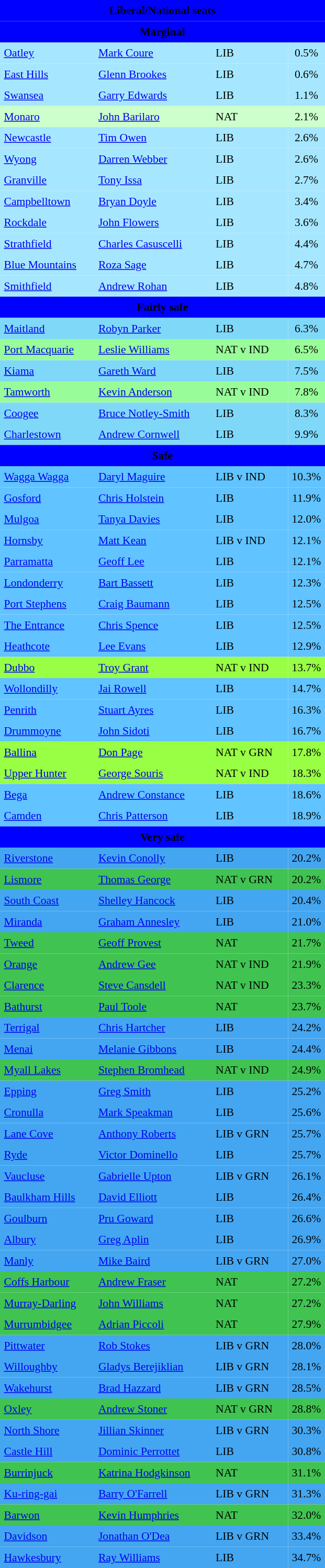<table class="toccolours" cellpadding="5" cellspacing="0" style="float:left; margin-right:.5em; margin-top:.4em; font-size:90%;">
<tr>
<td colspan="4" style="width:102%; text-align:center; background:BLUE;"><span><strong>Liberal/National seats</strong></span></td>
</tr>
<tr>
<td colspan="4" style="text-align:center; background:blue;"><span><strong>Marginal</strong></span></td>
</tr>
<tr>
<td style="text-align:left; background:#a6e7ff;"><a href='#'>Oatley</a></td>
<td style="text-align:left; background:#a6e7ff;"><a href='#'>Mark Coure</a></td>
<td style="text-align:left; background:#a6e7ff;">LIB</td>
<td style="text-align:center; background:#a6e7ff;">0.5%</td>
</tr>
<tr>
<td style="text-align:left; background:#A6E7FF;"><a href='#'>East Hills</a></td>
<td style="text-align:left; background:#A6E7FF;"><a href='#'>Glenn Brookes</a></td>
<td style="text-align:left; background:#A6E7FF;">LIB</td>
<td style="text-align:center; background:#A6E7FF;">0.6%</td>
</tr>
<tr>
<td style="text-align:left; background:#a6e7ff;"><a href='#'>Swansea</a></td>
<td style="text-align:left; background:#a6e7ff;"><a href='#'>Garry Edwards</a></td>
<td style="text-align:left; background:#a6e7ff;">LIB</td>
<td style="text-align:center; background:#a6e7ff;">1.1%</td>
</tr>
<tr>
<td style="text-align:left; background:#CCFFCC;"><a href='#'>Monaro</a></td>
<td style="text-align:left; background:#CCFFCC;"><a href='#'>John Barilaro</a></td>
<td style="text-align:left; background:#CCFFCC;">NAT</td>
<td style="text-align:center; background:#CCFFCC;">2.1%</td>
</tr>
<tr>
<td style="text-align:left; background:#a6e7ff;"><a href='#'>Newcastle</a></td>
<td style="text-align:left; background:#a6e7ff;"><a href='#'>Tim Owen</a></td>
<td style="text-align:left; background:#a6e7ff;">LIB</td>
<td style="text-align:center; background:#a6e7ff;">2.6%</td>
</tr>
<tr>
<td style="text-align:left; background:#a6e7ff;"><a href='#'>Wyong</a></td>
<td style="text-align:left; background:#a6e7ff;"><a href='#'>Darren Webber</a></td>
<td style="text-align:left; background:#a6e7ff;">LIB</td>
<td style="text-align:center; background:#a6e7ff;">2.6%</td>
</tr>
<tr>
<td style="text-align:left; background:#a6e7ff;"><a href='#'>Granville</a></td>
<td style="text-align:left; background:#a6e7ff;"><a href='#'>Tony Issa</a></td>
<td style="text-align:left; background:#a6e7ff;">LIB</td>
<td style="text-align:center; background:#a6e7ff;">2.7%</td>
</tr>
<tr>
<td style="text-align:left; background:#a6e7ff;"><a href='#'>Campbelltown</a></td>
<td style="text-align:left; background:#a6e7ff;"><a href='#'>Bryan Doyle</a></td>
<td style="text-align:left; background:#a6e7ff;">LIB</td>
<td style="text-align:center; background:#a6e7ff;">3.4%</td>
</tr>
<tr>
<td style="text-align:left; background:#a6e7ff;"><a href='#'>Rockdale</a></td>
<td style="text-align:left; background:#a6e7ff;"><a href='#'>John Flowers</a></td>
<td style="text-align:left; background:#a6e7ff;">LIB</td>
<td style="text-align:center; background:#a6e7ff;">3.6%</td>
</tr>
<tr>
<td style="text-align:left; background:#a6e7ff;"><a href='#'>Strathfield</a></td>
<td style="text-align:left; background:#a6e7ff;"><a href='#'>Charles Casuscelli</a></td>
<td style="text-align:left; background:#a6e7ff;">LIB</td>
<td style="text-align:center; background:#a6e7ff;">4.4%</td>
</tr>
<tr>
<td style="text-align:left; background:#a6e7ff;"><a href='#'>Blue Mountains</a></td>
<td style="text-align:left; background:#a6e7ff;"><a href='#'>Roza Sage</a></td>
<td style="text-align:left; background:#a6e7ff;">LIB</td>
<td style="text-align:center; background:#a6e7ff;">4.7%</td>
</tr>
<tr>
<td style="text-align:left; background:#a6e7ff;"><a href='#'>Smithfield</a></td>
<td style="text-align:left; background:#a6e7ff;"><a href='#'>Andrew Rohan</a></td>
<td style="text-align:left; background:#a6e7ff;">LIB</td>
<td style="text-align:center; background:#a6e7ff;">4.8%</td>
</tr>
<tr>
<td colspan="4" style="text-align:center; background:blue;"><span><strong>Fairly safe</strong></span></td>
</tr>
<tr>
<td style="text-align:left; background:#80d8f9;"><a href='#'>Maitland</a></td>
<td style="text-align:left; background:#80d8f9;"><a href='#'>Robyn Parker</a></td>
<td style="text-align:left; background:#80d8f9;">LIB</td>
<td style="text-align:center; background:#80d8f9;">6.3%</td>
</tr>
<tr>
<td style="text-align:left; background:#98fc98;"><a href='#'>Port Macquarie</a></td>
<td style="text-align:left; background:#98fc98;"><a href='#'>Leslie Williams</a></td>
<td style="text-align:left; background:#98fc98;">NAT v IND</td>
<td style="text-align:center; background:#98fc98;">6.5%</td>
</tr>
<tr>
<td style="text-align:left; background:#80d8f9;"><a href='#'>Kiama</a></td>
<td style="text-align:left; background:#80d8f9;"><a href='#'>Gareth Ward</a></td>
<td style="text-align:left; background:#80d8f9;">LIB</td>
<td style="text-align:center; background:#80d8f9;">7.5%</td>
</tr>
<tr>
<td style="text-align:left; background:#98fc98;"><a href='#'>Tamworth</a></td>
<td style="text-align:left; background:#98fc98;"><a href='#'>Kevin Anderson</a></td>
<td style="text-align:left; background:#98fc98;">NAT v IND</td>
<td style="text-align:center; background:#98fc98;">7.8%</td>
</tr>
<tr>
<td style="text-align:left; background:#80d8f9;"><a href='#'>Coogee</a></td>
<td style="text-align:left; background:#80d8f9;"><a href='#'>Bruce Notley-Smith</a></td>
<td style="text-align:left; background:#80d8f9;">LIB</td>
<td style="text-align:center; background:#80d8f9;">8.3%</td>
</tr>
<tr>
<td style="text-align:left; background:#80d8f9;"><a href='#'>Charlestown</a></td>
<td style="text-align:left; background:#80d8f9;"><a href='#'>Andrew Cornwell</a></td>
<td style="text-align:left; background:#80d8f9;">LIB</td>
<td style="text-align:center; background:#80d8f9;">9.9%</td>
</tr>
<tr>
<td colspan="4" style="text-align:center; background:blue;"><span><strong>Safe</strong></span></td>
</tr>
<tr>
<td style="text-align:left; background:#61c3ff;"><a href='#'>Wagga Wagga</a></td>
<td style="text-align:left; background:#61c3ff;"><a href='#'>Daryl Maguire</a></td>
<td style="text-align:left; background:#61c3ff;">LIB v IND</td>
<td style="text-align:center; background:#61c3ff;">10.3%</td>
</tr>
<tr>
<td style="text-align:left; background:#61c3ff;"><a href='#'>Gosford</a></td>
<td style="text-align:left; background:#61c3ff;"><a href='#'>Chris Holstein</a></td>
<td style="text-align:left; background:#61c3ff;">LIB</td>
<td style="text-align:center; background:#61c3ff;">11.9%</td>
</tr>
<tr>
<td style="text-align:left; background:#61c3ff;"><a href='#'>Mulgoa</a></td>
<td style="text-align:left; background:#61c3ff;"><a href='#'>Tanya Davies</a></td>
<td style="text-align:left; background:#61c3ff;">LIB</td>
<td style="text-align:center; background:#61c3ff;">12.0%</td>
</tr>
<tr>
<td style="text-align:left; background:#61c3ff;"><a href='#'>Hornsby</a></td>
<td style="text-align:left; background:#61c3ff;"><a href='#'>Matt Kean</a></td>
<td style="text-align:left; background:#61c3ff;">LIB v IND</td>
<td style="text-align:center; background:#61c3ff;">12.1%</td>
</tr>
<tr>
<td style="text-align:left; background:#61c3ff;"><a href='#'>Parramatta</a></td>
<td style="text-align:left; background:#61c3ff;"><a href='#'>Geoff Lee</a></td>
<td style="text-align:left; background:#61c3ff;">LIB</td>
<td style="text-align:center; background:#61c3ff;">12.1%</td>
</tr>
<tr>
<td style="text-align:left; background:#61c3ff;"><a href='#'>Londonderry</a></td>
<td style="text-align:left; background:#61c3ff;"><a href='#'>Bart Bassett</a></td>
<td style="text-align:left; background:#61c3ff;">LIB</td>
<td style="text-align:center; background:#61c3ff;">12.3%</td>
</tr>
<tr>
<td style="text-align:left; background:#61c3ff;"><a href='#'>Port Stephens</a></td>
<td style="text-align:left; background:#61c3ff;"><a href='#'>Craig Baumann</a></td>
<td style="text-align:left; background:#61c3ff;">LIB</td>
<td style="text-align:center; background:#61c3ff;">12.5%</td>
</tr>
<tr>
<td style="text-align:left; background:#61c3ff;"><a href='#'>The Entrance</a></td>
<td style="text-align:left; background:#61c3ff;"><a href='#'>Chris Spence</a></td>
<td style="text-align:left; background:#61c3ff;">LIB</td>
<td style="text-align:center; background:#61c3ff;">12.5%</td>
</tr>
<tr>
<td style="text-align:left; background:#61c3ff;"><a href='#'>Heathcote</a></td>
<td style="text-align:left; background:#61c3ff;"><a href='#'>Lee Evans</a></td>
<td style="text-align:left; background:#61c3ff;">LIB</td>
<td style="text-align:center; background:#61c3ff;">12.9%</td>
</tr>
<tr>
<td style="text-align:left; background:#98ff44;"><a href='#'>Dubbo</a></td>
<td style="text-align:left; background:#98ff44;"><a href='#'>Troy Grant</a></td>
<td style="text-align:left; background:#98ff44;">NAT v IND</td>
<td style="text-align:center; background:#98ff44;">13.7%</td>
</tr>
<tr>
<td style="text-align:left; background:#61c3ff;"><a href='#'>Wollondilly</a></td>
<td style="text-align:left; background:#61c3ff;"><a href='#'>Jai Rowell</a></td>
<td style="text-align:left; background:#61c3ff;">LIB</td>
<td style="text-align:center; background:#61c3ff;">14.7%</td>
</tr>
<tr>
<td style="text-align:left; background:#61c3ff;"><a href='#'>Penrith</a></td>
<td style="text-align:left; background:#61c3ff;"><a href='#'>Stuart Ayres</a></td>
<td style="text-align:left; background:#61c3ff;">LIB</td>
<td style="text-align:center; background:#61c3ff;">16.3%</td>
</tr>
<tr>
<td style="text-align:left; background:#61c3ff;"><a href='#'>Drummoyne</a></td>
<td style="text-align:left; background:#61c3ff;"><a href='#'>John Sidoti</a></td>
<td style="text-align:left; background:#61c3ff;">LIB</td>
<td style="text-align:center; background:#61c3ff;">16.7%</td>
</tr>
<tr>
<td style="text-align:left; background:#98ff44;"><a href='#'>Ballina</a></td>
<td style="text-align:left; background:#98ff44;"><a href='#'>Don Page</a></td>
<td style="text-align:left; background:#98ff44;">NAT v GRN</td>
<td style="text-align:center; background:#98ff44;">17.8%</td>
</tr>
<tr>
<td style="text-align:left; background:#98ff44;"><a href='#'>Upper Hunter</a></td>
<td style="text-align:left; background:#98ff44;"><a href='#'>George Souris</a></td>
<td style="text-align:left; background:#98ff44;">NAT v IND</td>
<td style="text-align:center; background:#98ff44;">18.3%</td>
</tr>
<tr>
<td style="text-align:left; background:#61c3ff;"><a href='#'>Bega</a></td>
<td style="text-align:left; background:#61c3ff;"><a href='#'>Andrew Constance</a></td>
<td style="text-align:left; background:#61c3ff;">LIB</td>
<td style="text-align:center; background:#61c3ff;">18.6%</td>
</tr>
<tr>
<td style="text-align:left; background:#61c3ff;"><a href='#'>Camden</a></td>
<td style="text-align:left; background:#61c3ff;"><a href='#'>Chris Patterson</a></td>
<td style="text-align:left; background:#61c3ff;">LIB</td>
<td style="text-align:center; background:#61c3ff;">18.9%</td>
</tr>
<tr>
<td colspan="4" style="text-align:center; background:blue;"><span><strong>Very safe</strong></span></td>
</tr>
<tr>
<td style="text-align:left; background:#44a6f1;"><a href='#'>Riverstone</a></td>
<td style="text-align:left; background:#44a6f1;"><a href='#'>Kevin Conolly</a></td>
<td style="text-align:left; background:#44a6f1;">LIB</td>
<td style="text-align:center; background:#44a6f1;">20.2%</td>
</tr>
<tr>
<td style="text-align:left; background:#40C351;"><a href='#'>Lismore</a></td>
<td style="text-align:left; background:#40C351;"><a href='#'>Thomas George</a></td>
<td style="text-align:left; background:#40C351;">NAT v GRN</td>
<td style="text-align:center; background:#40C351;">20.2%</td>
</tr>
<tr>
<td style="text-align:left; background:#44a6f1;"><a href='#'>South Coast</a></td>
<td style="text-align:left; background:#44a6f1;"><a href='#'>Shelley Hancock</a></td>
<td style="text-align:left; background:#44a6f1;">LIB</td>
<td style="text-align:center; background:#44a6f1;">20.4%</td>
</tr>
<tr>
<td style="text-align:left; background:#44a6f1;"><a href='#'>Miranda</a></td>
<td style="text-align:left; background:#44a6f1;"><a href='#'>Graham Annesley</a></td>
<td style="text-align:left; background:#44a6f1;">LIB</td>
<td style="text-align:center; background:#44a6f1;">21.0%</td>
</tr>
<tr>
<td style="text-align:left; background:#40C351;"><a href='#'>Tweed</a></td>
<td style="text-align:left; background:#40C351;"><a href='#'>Geoff Provest</a></td>
<td style="text-align:left; background:#40C351;">NAT</td>
<td style="text-align:center; background:#40C351;">21.7%</td>
</tr>
<tr>
<td style="text-align:left; background:#40C351;"><a href='#'>Orange</a></td>
<td style="text-align:left; background:#40C351;"><a href='#'>Andrew Gee</a></td>
<td style="text-align:left; background:#40C351;">NAT v IND</td>
<td style="text-align:center; background:#40C351;">21.9%</td>
</tr>
<tr>
<td style="text-align:left; background:#40C351;"><a href='#'>Clarence</a></td>
<td style="text-align:left; background:#40C351;"><a href='#'>Steve Cansdell</a></td>
<td style="text-align:left; background:#40C351;">NAT v IND</td>
<td style="text-align:center; background:#40C351;">23.3%</td>
</tr>
<tr>
<td style="text-align:left; background:#40C351;"><a href='#'>Bathurst</a></td>
<td style="text-align:left; background:#40C351;"><a href='#'>Paul Toole</a></td>
<td style="text-align:left; background:#40C351;">NAT</td>
<td style="text-align:center; background:#40C351;">23.7%</td>
</tr>
<tr>
<td style="text-align:left; background:#44a6f1;"><a href='#'>Terrigal</a></td>
<td style="text-align:left; background:#44a6f1;"><a href='#'>Chris Hartcher</a></td>
<td style="text-align:left; background:#44a6f1;">LIB</td>
<td style="text-align:center; background:#44a6f1;">24.2%</td>
</tr>
<tr>
<td style="text-align:left; background:#44a6f1;"><a href='#'>Menai</a></td>
<td style="text-align:left; background:#44a6f1;"><a href='#'>Melanie Gibbons</a></td>
<td style="text-align:left; background:#44a6f1;">LIB</td>
<td style="text-align:center; background:#44a6f1;">24.4%</td>
</tr>
<tr>
<td style="text-align:left; background:#40C351;"><a href='#'>Myall Lakes</a></td>
<td style="text-align:left; background:#40C351;"><a href='#'>Stephen Bromhead</a></td>
<td style="text-align:left; background:#40C351;">NAT v IND</td>
<td style="text-align:center; background:#40C351;">24.9%</td>
</tr>
<tr>
<td style="text-align:left; background:#44a6f1;"><a href='#'>Epping</a></td>
<td style="text-align:left; background:#44a6f1;"><a href='#'>Greg Smith</a></td>
<td style="text-align:left; background:#44a6f1;">LIB</td>
<td style="text-align:center; background:#44a6f1;">25.2%</td>
</tr>
<tr>
<td style="text-align:left; background:#44a6f1;"><a href='#'>Cronulla</a></td>
<td style="text-align:left; background:#44a6f1;"><a href='#'>Mark Speakman</a></td>
<td style="text-align:left; background:#44a6f1;">LIB</td>
<td style="text-align:center; background:#44a6f1;">25.6%</td>
</tr>
<tr>
<td style="text-align:left; background:#44a6f1;"><a href='#'>Lane Cove</a></td>
<td style="text-align:left; background:#44a6f1;"><a href='#'>Anthony Roberts</a></td>
<td style="text-align:left; background:#44a6f1;">LIB v GRN</td>
<td style="text-align:center; background:#44a6f1;">25.7%</td>
</tr>
<tr>
<td style="text-align:left; background:#44a6f1;"><a href='#'>Ryde</a></td>
<td style="text-align:left; background:#44a6f1;"><a href='#'>Victor Dominello</a></td>
<td style="text-align:left; background:#44a6f1;">LIB</td>
<td style="text-align:center; background:#44a6f1;">25.7%</td>
</tr>
<tr>
<td style="text-align:left; background:#44a6f1;"><a href='#'>Vaucluse</a></td>
<td style="text-align:left; background:#44a6f1;"><a href='#'>Gabrielle Upton</a></td>
<td style="text-align:left; background:#44a6f1;">LIB v GRN</td>
<td style="text-align:center; background:#44a6f1;">26.1%</td>
</tr>
<tr>
<td style="text-align:left; background:#44a6f1;"><a href='#'>Baulkham Hills</a></td>
<td style="text-align:left; background:#44a6f1;"><a href='#'>David Elliott</a></td>
<td style="text-align:left; background:#44a6f1;">LIB</td>
<td style="text-align:center; background:#44a6f1;">26.4%</td>
</tr>
<tr>
<td style="text-align:left; background:#44a6f1;"><a href='#'>Goulburn</a></td>
<td style="text-align:left; background:#44a6f1;"><a href='#'>Pru Goward</a></td>
<td style="text-align:left; background:#44a6f1;">LIB</td>
<td style="text-align:center; background:#44a6f1;">26.6%</td>
</tr>
<tr>
<td style="text-align:left; background:#44a6f1;"><a href='#'>Albury</a></td>
<td style="text-align:left; background:#44a6f1;"><a href='#'>Greg Aplin</a></td>
<td style="text-align:left; background:#44a6f1;">LIB</td>
<td style="text-align:center; background:#44a6f1;">26.9%</td>
</tr>
<tr>
<td style="text-align:left; background:#44a6f1;"><a href='#'>Manly</a></td>
<td style="text-align:left; background:#44a6f1;"><a href='#'>Mike Baird</a></td>
<td style="text-align:left; background:#44a6f1;">LIB v GRN</td>
<td style="text-align:center; background:#44a6f1;">27.0%</td>
</tr>
<tr>
<td style="text-align:left; background:#40C351;"><a href='#'>Coffs Harbour</a></td>
<td style="text-align:left; background:#40C351;"><a href='#'>Andrew Fraser</a></td>
<td style="text-align:left; background:#40C351;">NAT</td>
<td style="text-align:center; background:#40C351;">27.2%</td>
</tr>
<tr>
<td style="text-align:left; background:#40C351;"><a href='#'>Murray-Darling</a></td>
<td style="text-align:left; background:#40C351;"><a href='#'>John Williams</a></td>
<td style="text-align:left; background:#40C351;">NAT</td>
<td style="text-align:center; background:#40C351;">27.2%</td>
</tr>
<tr>
<td style="text-align:left; background:#40C351;"><a href='#'>Murrumbidgee</a></td>
<td style="text-align:left; background:#40C351;"><a href='#'>Adrian Piccoli</a></td>
<td style="text-align:left; background:#40C351;">NAT</td>
<td style="text-align:center; background:#40C351;">27.9%</td>
</tr>
<tr>
<td style="text-align:left; background:#44a6f1;"><a href='#'>Pittwater</a></td>
<td style="text-align:left; background:#44a6f1;"><a href='#'>Rob Stokes</a></td>
<td style="text-align:left; background:#44a6f1;">LIB v GRN</td>
<td style="text-align:center; background:#44a6f1;">28.0%</td>
</tr>
<tr>
<td style="text-align:left; background:#44a6f1;"><a href='#'>Willoughby</a></td>
<td style="text-align:left; background:#44a6f1;"><a href='#'>Gladys Berejiklian</a></td>
<td style="text-align:left; background:#44a6f1;">LIB v GRN</td>
<td style="text-align:center; background:#44a6f1;">28.1%</td>
</tr>
<tr>
<td style="text-align:left; background:#44a6f1;"><a href='#'>Wakehurst</a></td>
<td style="text-align:left; background:#44a6f1;"><a href='#'>Brad Hazzard</a></td>
<td style="text-align:left; background:#44a6f1;">LIB v GRN</td>
<td style="text-align:center; background:#44a6f1;">28.5%</td>
</tr>
<tr>
<td style="text-align:left; background:#40C351;"><a href='#'>Oxley</a></td>
<td style="text-align:left; background:#40C351;"><a href='#'>Andrew Stoner</a></td>
<td style="text-align:left; background:#40C351;">NAT v GRN</td>
<td style="text-align:center; background:#40C351;">28.8%</td>
</tr>
<tr>
<td style="text-align:left; background:#44a6f1;"><a href='#'>North Shore</a></td>
<td style="text-align:left; background:#44a6f1;"><a href='#'>Jillian Skinner</a></td>
<td style="text-align:left; background:#44a6f1;">LIB v GRN</td>
<td style="text-align:center; background:#44a6f1;">30.3%</td>
</tr>
<tr>
<td style="text-align:left; background:#44a6f1;"><a href='#'>Castle Hill</a></td>
<td style="text-align:left; background:#44a6f1;"><a href='#'>Dominic Perrottet</a></td>
<td style="text-align:left; background:#44a6f1;">LIB</td>
<td style="text-align:center; background:#44a6f1;">30.8%</td>
</tr>
<tr>
<td style="text-align:left; background:#40C351;"><a href='#'>Burrinjuck</a></td>
<td style="text-align:left; background:#40C351;"><a href='#'>Katrina Hodgkinson</a></td>
<td style="text-align:left; background:#40C351;">NAT</td>
<td style="text-align:center; background:#40C351;">31.1%</td>
</tr>
<tr>
<td style="text-align:left; background:#44a6f1;"><a href='#'>Ku-ring-gai</a></td>
<td style="text-align:left; background:#44a6f1;"><a href='#'>Barry O'Farrell</a></td>
<td style="text-align:left; background:#44a6f1;">LIB v GRN</td>
<td style="text-align:center; background:#44a6f1;">31.3%</td>
</tr>
<tr>
<td style="text-align:left; background:#40C351;"><a href='#'>Barwon</a></td>
<td style="text-align:left; background:#40C351;"><a href='#'>Kevin Humphries</a></td>
<td style="text-align:left; background:#40C351;">NAT</td>
<td style="text-align:center; background:#40C351;">32.0%</td>
</tr>
<tr>
<td style="text-align:left; background:#44a6f1;"><a href='#'>Davidson</a></td>
<td style="text-align:left; background:#44a6f1;"><a href='#'>Jonathan O'Dea</a></td>
<td style="text-align:left; background:#44a6f1;">LIB v GRN</td>
<td style="text-align:center; background:#44a6f1;">33.4%</td>
</tr>
<tr>
<td style="text-align:left; background:#44a6f1;"><a href='#'>Hawkesbury</a></td>
<td style="text-align:left; background:#44a6f1;"><a href='#'>Ray Williams</a></td>
<td style="text-align:left; background:#44a6f1;">LIB</td>
<td style="text-align:center; background:#44a6f1;">34.7%</td>
</tr>
<tr>
</tr>
</table>
